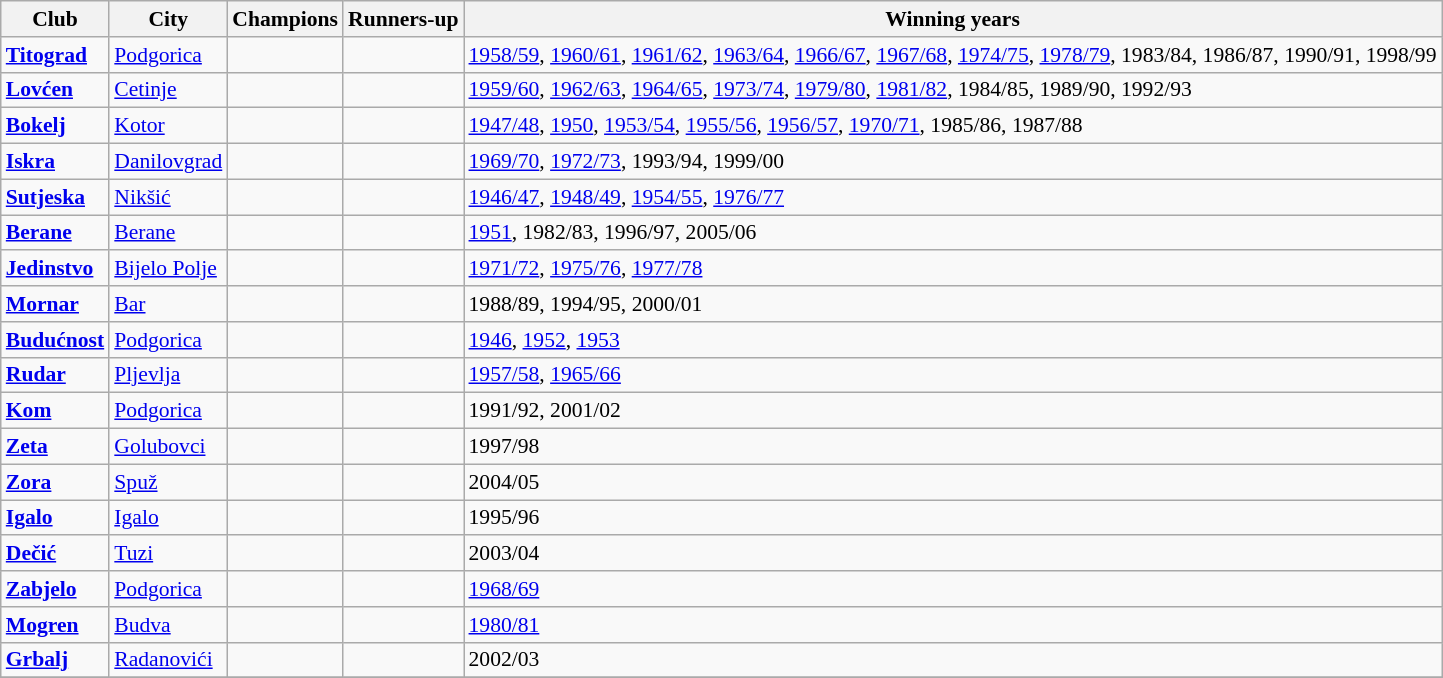<table class="wikitable" style="font-size:90%">
<tr>
<th>Club</th>
<th>City</th>
<th>Champions</th>
<th>Runners-up</th>
<th>Winning years</th>
</tr>
<tr>
<td><strong><a href='#'>Titograd</a></strong></td>
<td><a href='#'>Podgorica</a></td>
<td></td>
<td></td>
<td><a href='#'>1958/59</a>, <a href='#'>1960/61</a>, <a href='#'>1961/62</a>, <a href='#'>1963/64</a>, <a href='#'>1966/67</a>, <a href='#'>1967/68</a>, <a href='#'>1974/75</a>, <a href='#'>1978/79</a>, 1983/84, 1986/87, 1990/91, 1998/99</td>
</tr>
<tr>
<td><strong><a href='#'>Lovćen</a></strong></td>
<td><a href='#'>Cetinje</a></td>
<td></td>
<td></td>
<td><a href='#'>1959/60</a>, <a href='#'>1962/63</a>, <a href='#'>1964/65</a>, <a href='#'>1973/74</a>, <a href='#'>1979/80</a>, <a href='#'>1981/82</a>, 1984/85, 1989/90, 1992/93</td>
</tr>
<tr>
<td><strong><a href='#'>Bokelj</a></strong></td>
<td><a href='#'>Kotor</a></td>
<td></td>
<td></td>
<td><a href='#'>1947/48</a>, <a href='#'>1950</a>, <a href='#'>1953/54</a>, <a href='#'>1955/56</a>, <a href='#'>1956/57</a>, <a href='#'>1970/71</a>, 1985/86, 1987/88</td>
</tr>
<tr>
<td><strong><a href='#'>Iskra</a></strong></td>
<td><a href='#'>Danilovgrad</a></td>
<td></td>
<td></td>
<td><a href='#'>1969/70</a>, <a href='#'>1972/73</a>, 1993/94, 1999/00</td>
</tr>
<tr>
<td><strong><a href='#'>Sutjeska</a></strong></td>
<td><a href='#'>Nikšić</a></td>
<td></td>
<td></td>
<td><a href='#'>1946/47</a>, <a href='#'>1948/49</a>, <a href='#'>1954/55</a>, <a href='#'>1976/77</a></td>
</tr>
<tr>
<td><strong><a href='#'>Berane</a></strong></td>
<td><a href='#'>Berane</a></td>
<td></td>
<td></td>
<td><a href='#'>1951</a>, 1982/83, 1996/97, 2005/06</td>
</tr>
<tr>
<td><strong><a href='#'>Jedinstvo</a></strong></td>
<td><a href='#'>Bijelo Polje</a></td>
<td></td>
<td></td>
<td><a href='#'>1971/72</a>, <a href='#'>1975/76</a>, <a href='#'>1977/78</a></td>
</tr>
<tr>
<td><strong><a href='#'>Mornar</a></strong></td>
<td><a href='#'>Bar</a></td>
<td></td>
<td></td>
<td>1988/89, 1994/95, 2000/01</td>
</tr>
<tr>
<td><strong><a href='#'>Budućnost</a></strong></td>
<td><a href='#'>Podgorica</a></td>
<td></td>
<td></td>
<td><a href='#'>1946</a>, <a href='#'>1952</a>, <a href='#'>1953</a></td>
</tr>
<tr>
<td><strong><a href='#'>Rudar</a></strong></td>
<td><a href='#'>Pljevlja</a></td>
<td></td>
<td></td>
<td><a href='#'>1957/58</a>, <a href='#'>1965/66</a></td>
</tr>
<tr>
<td><strong><a href='#'>Kom</a></strong></td>
<td><a href='#'>Podgorica</a></td>
<td></td>
<td></td>
<td>1991/92, 2001/02</td>
</tr>
<tr>
<td><strong><a href='#'>Zeta</a></strong></td>
<td><a href='#'>Golubovci</a></td>
<td></td>
<td></td>
<td>1997/98</td>
</tr>
<tr>
<td><strong><a href='#'>Zora</a></strong></td>
<td><a href='#'>Spuž</a></td>
<td></td>
<td></td>
<td>2004/05</td>
</tr>
<tr>
<td><strong><a href='#'>Igalo</a></strong></td>
<td><a href='#'>Igalo</a></td>
<td></td>
<td></td>
<td>1995/96</td>
</tr>
<tr>
<td><strong><a href='#'>Dečić</a></strong></td>
<td><a href='#'>Tuzi</a></td>
<td></td>
<td></td>
<td>2003/04</td>
</tr>
<tr>
<td><strong><a href='#'>Zabjelo</a></strong></td>
<td><a href='#'>Podgorica</a></td>
<td></td>
<td></td>
<td><a href='#'>1968/69</a></td>
</tr>
<tr>
<td><strong><a href='#'>Mogren</a></strong></td>
<td><a href='#'>Budva</a></td>
<td></td>
<td></td>
<td><a href='#'>1980/81</a></td>
</tr>
<tr>
<td><strong><a href='#'>Grbalj</a></strong></td>
<td><a href='#'>Radanovići</a></td>
<td></td>
<td></td>
<td>2002/03</td>
</tr>
<tr>
</tr>
</table>
